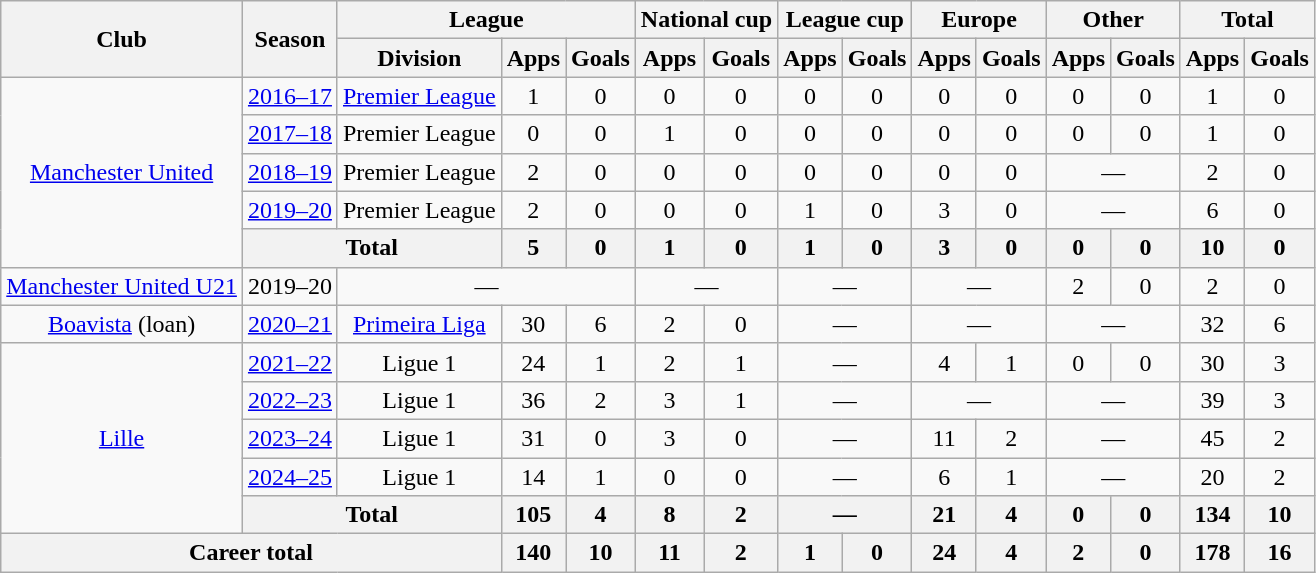<table class="wikitable" style="text-align: center;">
<tr>
<th rowspan="2">Club</th>
<th rowspan="2">Season</th>
<th colspan="3">League</th>
<th colspan="2">National cup</th>
<th colspan="2">League cup</th>
<th colspan="2">Europe</th>
<th colspan="2">Other</th>
<th colspan="2">Total</th>
</tr>
<tr>
<th>Division</th>
<th>Apps</th>
<th>Goals</th>
<th>Apps</th>
<th>Goals</th>
<th>Apps</th>
<th>Goals</th>
<th>Apps</th>
<th>Goals</th>
<th>Apps</th>
<th>Goals</th>
<th>Apps</th>
<th>Goals</th>
</tr>
<tr>
<td rowspan="5"><a href='#'>Manchester United</a></td>
<td><a href='#'>2016–17</a></td>
<td><a href='#'>Premier League</a></td>
<td>1</td>
<td>0</td>
<td>0</td>
<td>0</td>
<td>0</td>
<td>0</td>
<td>0</td>
<td>0</td>
<td>0</td>
<td>0</td>
<td>1</td>
<td>0</td>
</tr>
<tr>
<td><a href='#'>2017–18</a></td>
<td>Premier League</td>
<td>0</td>
<td>0</td>
<td>1</td>
<td>0</td>
<td>0</td>
<td>0</td>
<td>0</td>
<td>0</td>
<td>0</td>
<td>0</td>
<td>1</td>
<td>0</td>
</tr>
<tr>
<td><a href='#'>2018–19</a></td>
<td>Premier League</td>
<td>2</td>
<td>0</td>
<td>0</td>
<td>0</td>
<td>0</td>
<td>0</td>
<td>0</td>
<td>0</td>
<td colspan="2">—</td>
<td>2</td>
<td>0</td>
</tr>
<tr>
<td><a href='#'>2019–20</a></td>
<td>Premier League</td>
<td>2</td>
<td>0</td>
<td>0</td>
<td>0</td>
<td>1</td>
<td>0</td>
<td>3</td>
<td>0</td>
<td colspan="2">—</td>
<td>6</td>
<td>0</td>
</tr>
<tr>
<th colspan="2">Total</th>
<th>5</th>
<th>0</th>
<th>1</th>
<th>0</th>
<th>1</th>
<th>0</th>
<th>3</th>
<th>0</th>
<th>0</th>
<th>0</th>
<th>10</th>
<th>0</th>
</tr>
<tr>
<td><a href='#'>Manchester United U21</a></td>
<td>2019–20</td>
<td colspan="3">—</td>
<td colspan="2">—</td>
<td colspan="2">—</td>
<td colspan="2">—</td>
<td>2</td>
<td>0</td>
<td>2</td>
<td>0</td>
</tr>
<tr>
<td><a href='#'>Boavista</a> (loan)</td>
<td><a href='#'>2020–21</a></td>
<td><a href='#'>Primeira Liga</a></td>
<td>30</td>
<td>6</td>
<td>2</td>
<td>0</td>
<td colspan="2">—</td>
<td colspan="2">—</td>
<td colspan="2">—</td>
<td>32</td>
<td>6</td>
</tr>
<tr>
<td rowspan="5"><a href='#'>Lille</a></td>
<td><a href='#'>2021–22</a></td>
<td>Ligue 1</td>
<td>24</td>
<td>1</td>
<td>2</td>
<td>1</td>
<td colspan="2">—</td>
<td>4</td>
<td>1</td>
<td>0</td>
<td>0</td>
<td>30</td>
<td>3</td>
</tr>
<tr>
<td><a href='#'>2022–23</a></td>
<td>Ligue 1</td>
<td>36</td>
<td>2</td>
<td>3</td>
<td>1</td>
<td colspan="2">—</td>
<td colspan="2">—</td>
<td colspan="2">—</td>
<td>39</td>
<td>3</td>
</tr>
<tr>
<td><a href='#'>2023–24</a></td>
<td>Ligue 1</td>
<td>31</td>
<td>0</td>
<td>3</td>
<td>0</td>
<td colspan="2">—</td>
<td>11</td>
<td>2</td>
<td colspan="2">—</td>
<td>45</td>
<td>2</td>
</tr>
<tr>
<td><a href='#'>2024–25</a></td>
<td>Ligue 1</td>
<td>14</td>
<td>1</td>
<td>0</td>
<td>0</td>
<td colspan="2">—</td>
<td>6</td>
<td>1</td>
<td colspan="2">—</td>
<td>20</td>
<td>2</td>
</tr>
<tr>
<th colspan="2">Total</th>
<th>105</th>
<th>4</th>
<th>8</th>
<th>2</th>
<th colspan="2">—</th>
<th>21</th>
<th>4</th>
<th>0</th>
<th>0</th>
<th>134</th>
<th>10</th>
</tr>
<tr>
<th colspan="3">Career total</th>
<th>140</th>
<th>10</th>
<th>11</th>
<th>2</th>
<th>1</th>
<th>0</th>
<th>24</th>
<th>4</th>
<th>2</th>
<th>0</th>
<th>178</th>
<th>16</th>
</tr>
</table>
